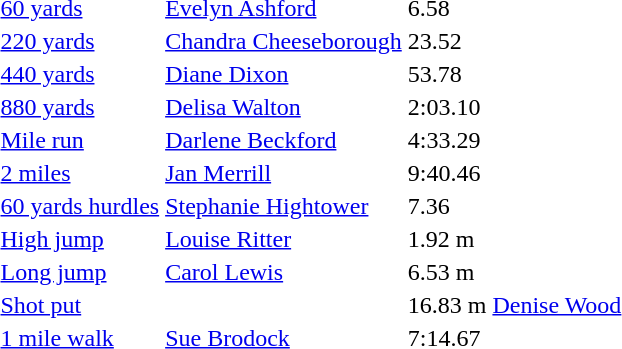<table>
<tr>
<td><a href='#'>60 yards</a></td>
<td><a href='#'>Evelyn Ashford</a></td>
<td>6.58</td>
<td></td>
<td></td>
<td></td>
<td></td>
</tr>
<tr>
<td><a href='#'>220 yards</a></td>
<td><a href='#'>Chandra Cheeseborough</a></td>
<td>23.52</td>
<td></td>
<td></td>
<td></td>
<td></td>
</tr>
<tr>
<td><a href='#'>440 yards</a></td>
<td><a href='#'>Diane Dixon</a></td>
<td>53.78</td>
<td></td>
<td></td>
<td></td>
<td></td>
</tr>
<tr>
<td><a href='#'>880 yards</a></td>
<td><a href='#'>Delisa Walton</a></td>
<td>2:03.10</td>
<td></td>
<td></td>
<td></td>
<td></td>
</tr>
<tr>
<td><a href='#'>Mile run</a></td>
<td><a href='#'>Darlene Beckford</a></td>
<td>4:33.29</td>
<td></td>
<td></td>
<td></td>
<td></td>
</tr>
<tr>
<td><a href='#'>2 miles</a></td>
<td><a href='#'>Jan Merrill</a></td>
<td>9:40.46</td>
<td></td>
<td></td>
<td></td>
<td></td>
</tr>
<tr>
<td><a href='#'>60 yards hurdles</a></td>
<td><a href='#'>Stephanie Hightower</a></td>
<td>7.36</td>
<td></td>
<td></td>
<td></td>
<td></td>
</tr>
<tr>
<td><a href='#'>High jump</a></td>
<td><a href='#'>Louise Ritter</a></td>
<td>1.92 m</td>
<td></td>
<td></td>
<td></td>
<td></td>
</tr>
<tr>
<td><a href='#'>Long jump</a></td>
<td><a href='#'>Carol Lewis</a></td>
<td>6.53 m</td>
<td></td>
<td></td>
<td></td>
<td></td>
</tr>
<tr>
<td><a href='#'>Shot put</a></td>
<td></td>
<td>16.83 m</td>
<td><a href='#'>Denise Wood</a></td>
<td></td>
<td></td>
<td></td>
</tr>
<tr>
<td><a href='#'>1 mile walk</a></td>
<td><a href='#'>Sue Brodock</a></td>
<td>7:14.67</td>
<td></td>
<td></td>
<td></td>
<td></td>
</tr>
</table>
